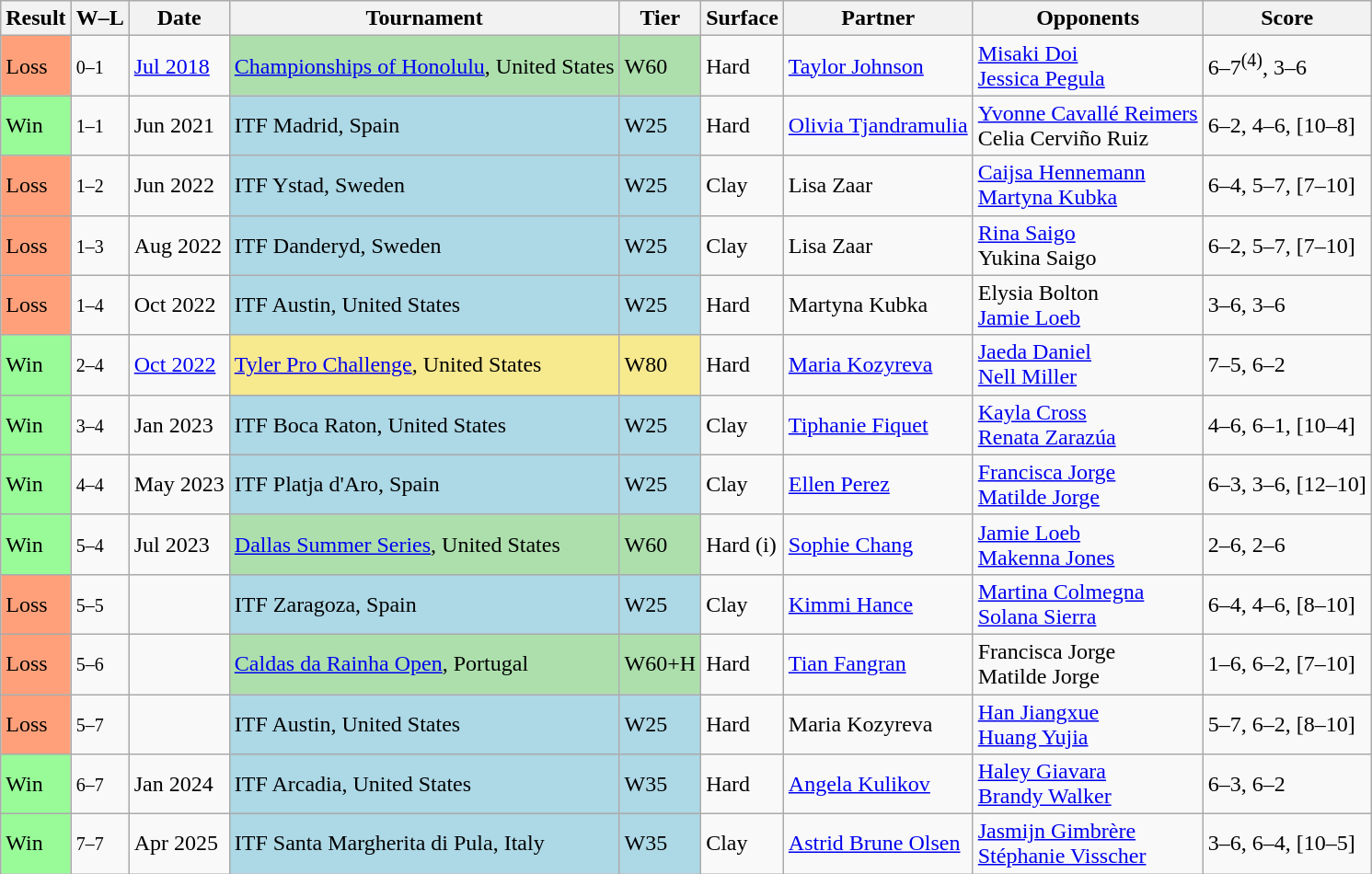<table class="wikitable sortable">
<tr>
<th>Result</th>
<th class=unsortable>W–L</th>
<th>Date</th>
<th>Tournament</th>
<th>Tier</th>
<th>Surface</th>
<th>Partner</th>
<th>Opponents</th>
<th class=unsortable>Score</th>
</tr>
<tr>
<td bgcolor="FFA07A">Loss</td>
<td><small>0–1</small></td>
<td><a href='#'>Jul 2018</a></td>
<td style="background:#addfad;"><a href='#'>Championships of Honolulu</a>, United States</td>
<td style="background:#addfad;">W60</td>
<td>Hard</td>
<td> <a href='#'>Taylor Johnson</a></td>
<td> <a href='#'>Misaki Doi</a><br> <a href='#'>Jessica Pegula</a></td>
<td>6–7<sup>(4)</sup>, 3–6</td>
</tr>
<tr>
<td style="background:#98fb98;">Win</td>
<td><small>1–1</small></td>
<td>Jun 2021</td>
<td style="background:lightblue;">ITF Madrid, Spain</td>
<td style="background:lightblue;">W25</td>
<td>Hard</td>
<td> <a href='#'>Olivia Tjandramulia</a></td>
<td> <a href='#'>Yvonne Cavallé Reimers</a><br> Celia Cerviño Ruiz</td>
<td>6–2, 4–6, [10–8]</td>
</tr>
<tr>
<td bgcolor="FFA07A">Loss</td>
<td><small>1–2</small></td>
<td>Jun 2022</td>
<td style="background:lightblue;">ITF Ystad, Sweden</td>
<td style="background:lightblue;">W25</td>
<td>Clay</td>
<td> Lisa Zaar</td>
<td> <a href='#'>Caijsa Hennemann</a><br> <a href='#'>Martyna Kubka</a></td>
<td>6–4, 5–7, [7–10]</td>
</tr>
<tr>
<td bgcolor="FFA07A">Loss</td>
<td><small>1–3</small></td>
<td>Aug 2022</td>
<td style="background:lightblue;">ITF Danderyd, Sweden</td>
<td style="background:lightblue;">W25</td>
<td>Clay</td>
<td> Lisa Zaar</td>
<td> <a href='#'>Rina Saigo</a><br> Yukina Saigo</td>
<td>6–2, 5–7, [7–10]</td>
</tr>
<tr>
<td bgcolor="FFA07A">Loss</td>
<td><small>1–4</small></td>
<td>Oct 2022</td>
<td style="background:lightblue;">ITF Austin, United States</td>
<td style="background:lightblue;">W25</td>
<td>Hard</td>
<td> Martyna Kubka</td>
<td> Elysia Bolton<br> <a href='#'>Jamie Loeb</a></td>
<td>3–6, 3–6</td>
</tr>
<tr>
<td style="background:#98fb98;">Win</td>
<td><small>2–4</small></td>
<td><a href='#'>Oct 2022</a></td>
<td style="background:#f7e98e;"><a href='#'>Tyler Pro Challenge</a>, United States</td>
<td style="background:#f7e98e;">W80</td>
<td>Hard</td>
<td> <a href='#'>Maria Kozyreva</a></td>
<td> <a href='#'>Jaeda Daniel</a><br> <a href='#'>Nell Miller</a></td>
<td>7–5, 6–2</td>
</tr>
<tr>
<td style="background:#98fb98;">Win</td>
<td><small>3–4</small></td>
<td>Jan 2023</td>
<td style="background:lightblue;">ITF Boca Raton, United States</td>
<td style="background:lightblue;">W25</td>
<td>Clay</td>
<td> <a href='#'>Tiphanie Fiquet</a></td>
<td> <a href='#'>Kayla Cross</a><br> <a href='#'>Renata Zarazúa</a></td>
<td>4–6, 6–1, [10–4]</td>
</tr>
<tr>
<td style="background:#98fb98;">Win</td>
<td><small>4–4</small></td>
<td>May 2023</td>
<td style="background:lightblue;">ITF Platja d'Aro, Spain</td>
<td style="background:lightblue;">W25</td>
<td>Clay</td>
<td> <a href='#'>Ellen Perez</a></td>
<td> <a href='#'>Francisca Jorge</a><br> <a href='#'>Matilde Jorge</a></td>
<td>6–3, 3–6, [12–10]</td>
</tr>
<tr>
<td style="background:#98fb98;">Win</td>
<td><small>5–4</small></td>
<td>Jul 2023</td>
<td style="background:#addfad;"><a href='#'>Dallas Summer Series</a>, United States</td>
<td style="background:#addfad;">W60</td>
<td>Hard (i)</td>
<td> <a href='#'>Sophie Chang</a></td>
<td> <a href='#'>Jamie Loeb</a><br> <a href='#'>Makenna Jones</a></td>
<td>2–6, 2–6</td>
</tr>
<tr>
<td bgcolor=ffa07a>Loss</td>
<td><small>5–5</small></td>
<td></td>
<td style="background:lightblue;">ITF Zaragoza, Spain</td>
<td style="background:lightblue;">W25</td>
<td>Clay</td>
<td> <a href='#'>Kimmi Hance</a></td>
<td> <a href='#'>Martina Colmegna</a><br>  <a href='#'>Solana Sierra</a></td>
<td>6–4, 4–6, [8–10]</td>
</tr>
<tr>
<td bgcolor=ffa07a>Loss</td>
<td><small>5–6</small></td>
<td></td>
<td style="background:#addfad;"><a href='#'>Caldas da Rainha Open</a>, Portugal</td>
<td style="background:#addfad;">W60+H</td>
<td>Hard</td>
<td> <a href='#'>Tian Fangran</a></td>
<td> Francisca Jorge<br> Matilde Jorge</td>
<td>1–6, 6–2, [7–10]</td>
</tr>
<tr>
<td bgcolor=ffa07a>Loss</td>
<td><small>5–7</small></td>
<td></td>
<td style="background:lightblue;">ITF Austin, United States</td>
<td style="background:lightblue;">W25</td>
<td>Hard</td>
<td> Maria Kozyreva</td>
<td> <a href='#'>Han Jiangxue</a><br> <a href='#'>Huang Yujia</a></td>
<td>5–7, 6–2, [8–10]</td>
</tr>
<tr>
<td style="background:#98fb98;">Win</td>
<td><small>6–7</small></td>
<td>Jan 2024</td>
<td style="background:lightblue;">ITF Arcadia, United States</td>
<td style="background:lightblue;">W35</td>
<td>Hard</td>
<td> <a href='#'>Angela Kulikov</a></td>
<td> <a href='#'>Haley Giavara</a><br> <a href='#'>Brandy Walker</a></td>
<td>6–3, 6–2</td>
</tr>
<tr>
<td style="background:#98fb98;">Win</td>
<td><small>7–7</small></td>
<td>Apr 2025</td>
<td style="background:lightblue;">ITF Santa Margherita di Pula, Italy</td>
<td style="background:lightblue;">W35</td>
<td>Clay</td>
<td> <a href='#'>Astrid Brune Olsen</a></td>
<td> <a href='#'>Jasmijn Gimbrère</a><br> <a href='#'>Stéphanie Visscher</a></td>
<td>3–6, 6–4, [10–5]</td>
</tr>
</table>
